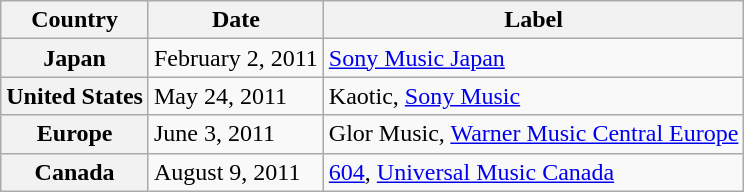<table class="wikitable plainrowheaders">
<tr>
<th scope="col">Country</th>
<th scope="col">Date</th>
<th scope="col">Label</th>
</tr>
<tr>
<th scope="row">Japan</th>
<td>February 2, 2011</td>
<td><a href='#'>Sony Music Japan</a></td>
</tr>
<tr>
<th scope="row">United States</th>
<td>May 24, 2011</td>
<td>Kaotic, <a href='#'>Sony Music</a></td>
</tr>
<tr>
<th scope="row">Europe</th>
<td>June 3, 2011</td>
<td>Glor Music, <a href='#'>Warner Music Central Europe</a></td>
</tr>
<tr>
<th scope="row">Canada</th>
<td>August 9, 2011</td>
<td><a href='#'>604</a>, <a href='#'>Universal Music Canada</a></td>
</tr>
</table>
